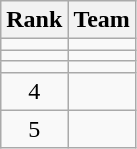<table class="wikitable">
<tr>
<th>Rank</th>
<th>Team</th>
</tr>
<tr>
<td align=center></td>
<td></td>
</tr>
<tr>
<td align=center></td>
<td></td>
</tr>
<tr>
<td align=center></td>
<td></td>
</tr>
<tr>
<td align=center>4</td>
<td></td>
</tr>
<tr>
<td align=center>5</td>
<td></td>
</tr>
</table>
